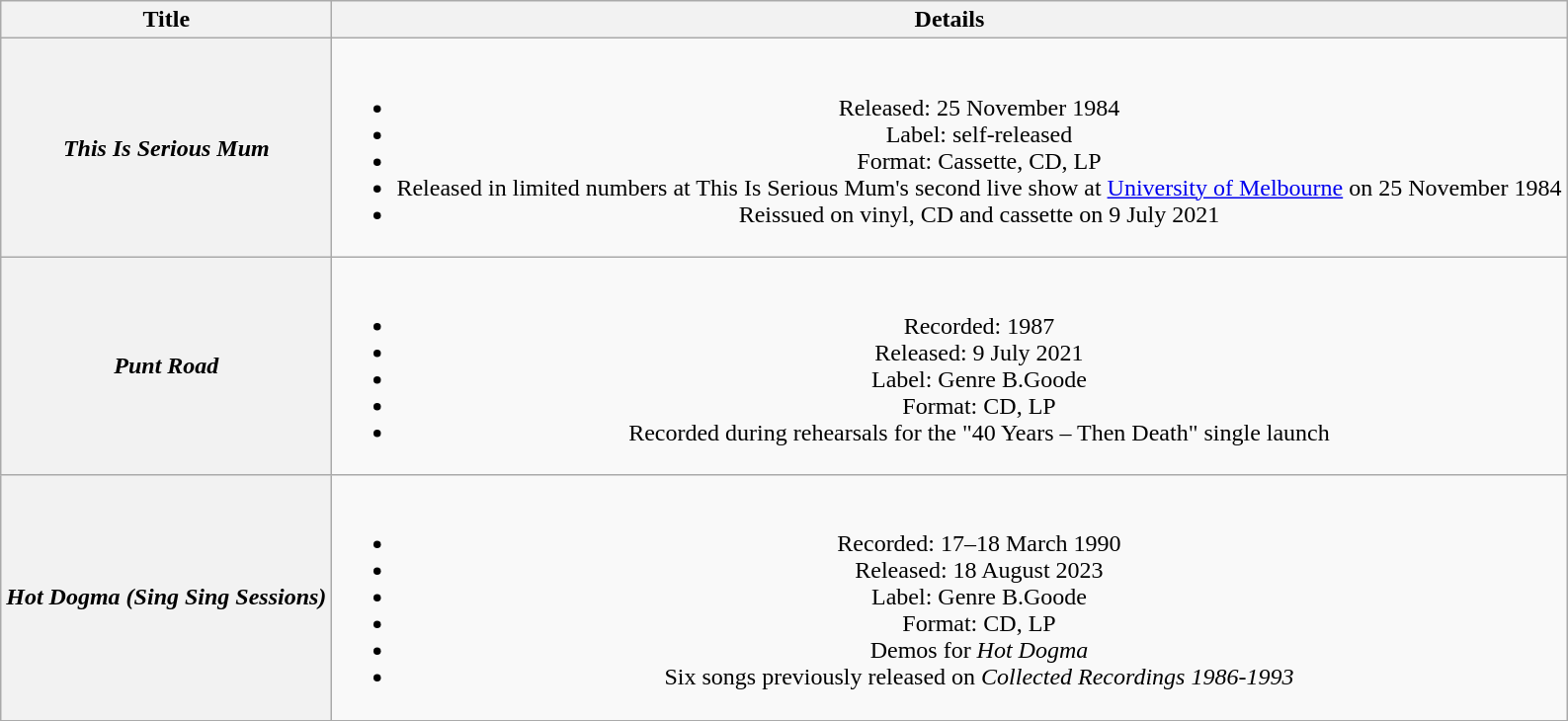<table class="wikitable plainrowheaders" style="text-align:center;" border="1">
<tr>
<th scope="col">Title</th>
<th scope="col">Details</th>
</tr>
<tr>
<th scope="row"><em>This Is Serious Mum</em></th>
<td><br><ul><li>Released: 25 November 1984</li><li>Label: self-released</li><li>Format: Cassette, CD, LP</li><li>Released in limited numbers at This Is Serious Mum's second live show at <a href='#'>University of Melbourne</a> on 25 November 1984</li><li>Reissued on vinyl, CD and cassette on 9 July 2021</li></ul></td>
</tr>
<tr>
<th scope="row"><em>Punt Road</em></th>
<td><br><ul><li>Recorded: 1987</li><li>Released: 9 July 2021</li><li>Label: Genre B.Goode</li><li>Format: CD, LP</li><li>Recorded during rehearsals for the "40 Years – Then Death" single launch</li></ul></td>
</tr>
<tr>
<th scope="row"><em>Hot Dogma (Sing Sing Sessions)</em></th>
<td><br><ul><li>Recorded: 17–18 March 1990</li><li>Released: 18 August 2023</li><li>Label: Genre B.Goode</li><li>Format: CD, LP</li><li>Demos for <em>Hot Dogma</em></li><li>Six songs previously released on <em>Collected Recordings 1986-1993</em></li></ul></td>
</tr>
</table>
